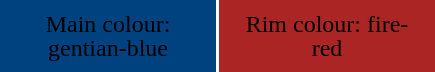<table |border=0 cellpadding="8" cellspacing="2" align="left" style="font-size:100%;text-align:center;line-height:1em;">
<tr>
<td style="width:8em;background-color:#00427f">Main colour: gentian-blue<br></td>
<td style="width:8em;background-color:#ab2524">Rim colour: fire-red<br></td>
</tr>
</table>
